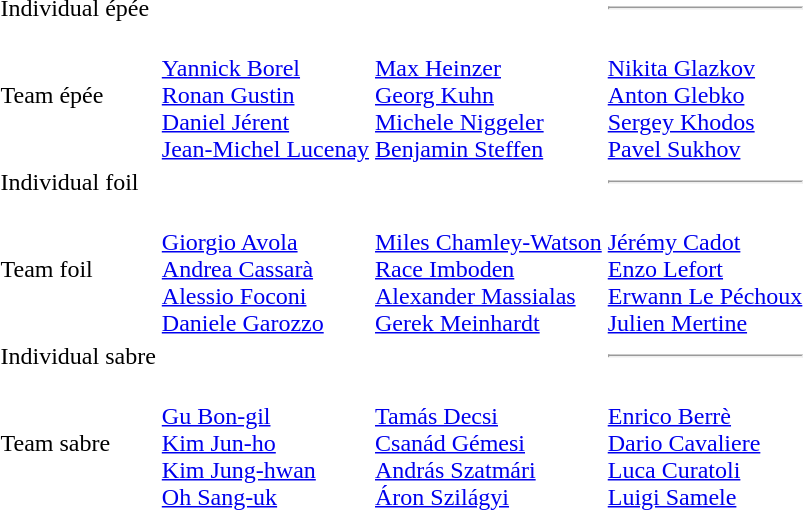<table>
<tr>
<td>Individual épée<br></td>
<td></td>
<td></td>
<td><hr></td>
</tr>
<tr>
<td>Team épée<br></td>
<td><br><a href='#'>Yannick Borel</a><br><a href='#'>Ronan Gustin</a><br><a href='#'>Daniel Jérent</a> <br><a href='#'>Jean-Michel Lucenay</a></td>
<td><br><a href='#'>Max Heinzer</a><br><a href='#'>Georg Kuhn</a><br><a href='#'>Michele Niggeler</a><br><a href='#'>Benjamin Steffen</a></td>
<td><br><a href='#'>Nikita Glazkov</a><br><a href='#'>Anton Glebko</a><br><a href='#'>Sergey Khodos</a><br><a href='#'>Pavel Sukhov</a></td>
</tr>
<tr>
<td>Individual foil<br></td>
<td></td>
<td></td>
<td><hr></td>
</tr>
<tr>
<td>Team foil<br></td>
<td><br><a href='#'>Giorgio Avola</a><br><a href='#'>Andrea Cassarà</a><br><a href='#'>Alessio Foconi</a><br><a href='#'>Daniele Garozzo</a></td>
<td><br><a href='#'>Miles Chamley-Watson</a><br><a href='#'>Race Imboden</a><br><a href='#'>Alexander Massialas</a><br><a href='#'>Gerek Meinhardt</a></td>
<td><br><a href='#'>Jérémy Cadot</a><br><a href='#'>Enzo Lefort</a><br><a href='#'>Erwann Le Péchoux</a><br><a href='#'>Julien Mertine</a></td>
</tr>
<tr>
<td>Individual sabre<br></td>
<td></td>
<td></td>
<td><hr></td>
</tr>
<tr>
<td>Team sabre<br></td>
<td><br><a href='#'>Gu Bon-gil</a><br><a href='#'>Kim Jun-ho</a><br><a href='#'>Kim Jung-hwan</a><br><a href='#'>Oh Sang-uk</a></td>
<td><br><a href='#'>Tamás Decsi</a><br><a href='#'>Csanád Gémesi</a><br><a href='#'>András Szatmári</a><br><a href='#'>Áron Szilágyi</a></td>
<td><br><a href='#'>Enrico Berrè</a><br><a href='#'>Dario Cavaliere</a><br><a href='#'>Luca Curatoli</a><br><a href='#'>Luigi Samele</a></td>
</tr>
</table>
